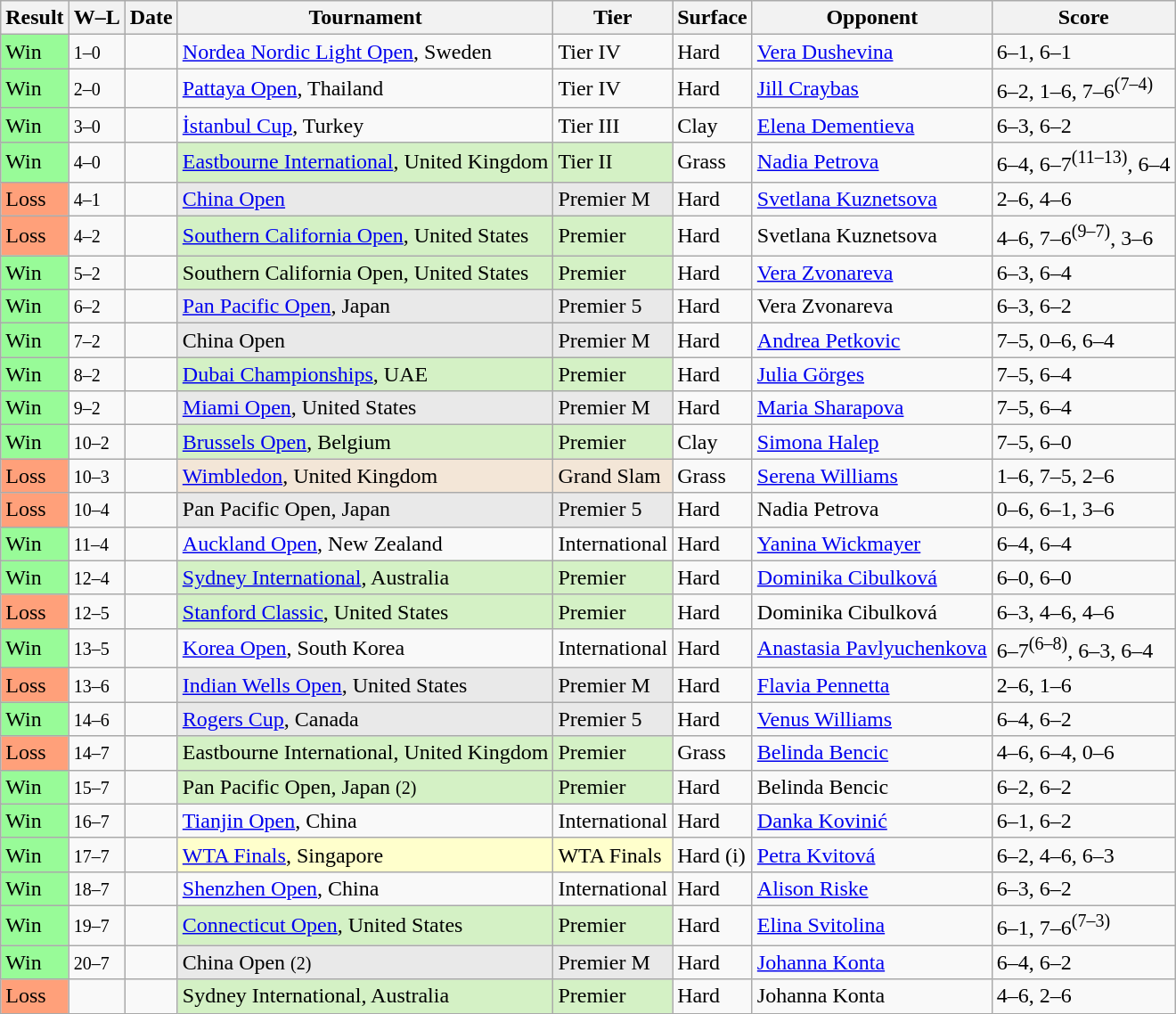<table class="sortable wikitable">
<tr>
<th>Result</th>
<th class="unsortable">W–L</th>
<th>Date</th>
<th>Tournament</th>
<th>Tier</th>
<th>Surface</th>
<th>Opponent</th>
<th class="unsortable">Score</th>
</tr>
<tr>
<td bgcolor=98FB98>Win</td>
<td><small>1–0</small></td>
<td><a href='#'></a></td>
<td><a href='#'>Nordea Nordic Light Open</a>, Sweden</td>
<td>Tier IV</td>
<td>Hard</td>
<td> <a href='#'>Vera Dushevina</a></td>
<td>6–1, 6–1</td>
</tr>
<tr>
<td bgcolor=98FB98>Win</td>
<td><small>2–0</small></td>
<td><a href='#'></a></td>
<td><a href='#'>Pattaya Open</a>, Thailand</td>
<td>Tier IV</td>
<td>Hard</td>
<td> <a href='#'>Jill Craybas</a></td>
<td>6–2, 1–6, 7–6<sup>(7–4)</sup></td>
</tr>
<tr>
<td bgcolor=98FB98>Win</td>
<td><small>3–0</small></td>
<td><a href='#'></a></td>
<td><a href='#'>İstanbul Cup</a>, Turkey</td>
<td>Tier III</td>
<td>Clay</td>
<td> <a href='#'>Elena Dementieva</a></td>
<td>6–3, 6–2</td>
</tr>
<tr>
<td bgcolor=98FB98>Win</td>
<td><small>4–0</small></td>
<td><a href='#'></a></td>
<td style="background:#d4f1c5;"><a href='#'>Eastbourne International</a>, United Kingdom</td>
<td style="background:#d4f1c5;">Tier II</td>
<td>Grass</td>
<td> <a href='#'>Nadia Petrova</a></td>
<td>6–4, 6–7<sup>(11–13)</sup>, 6–4</td>
</tr>
<tr>
<td bgcolor=FFA07A>Loss</td>
<td><small>4–1</small></td>
<td><a href='#'></a></td>
<td style="background:#e9e9e9;"><a href='#'>China Open</a></td>
<td style="background:#e9e9e9;">Premier M</td>
<td>Hard</td>
<td> <a href='#'>Svetlana Kuznetsova</a></td>
<td>2–6, 4–6</td>
</tr>
<tr>
<td bgcolor=FFA07A>Loss</td>
<td><small>4–2</small></td>
<td><a href='#'></a></td>
<td style="background:#d4f1c5;"><a href='#'>Southern California Open</a>, United States</td>
<td style="background:#d4f1c5;">Premier</td>
<td>Hard</td>
<td> Svetlana Kuznetsova</td>
<td>4–6, 7–6<sup>(9–7)</sup>, 3–6</td>
</tr>
<tr>
<td bgcolor=98FB98>Win</td>
<td><small>5–2</small></td>
<td><a href='#'></a></td>
<td style="background:#d4f1c5;">Southern California Open, United States</td>
<td style="background:#d4f1c5;">Premier</td>
<td>Hard</td>
<td> <a href='#'>Vera Zvonareva</a></td>
<td>6–3, 6–4</td>
</tr>
<tr>
<td bgcolor=98FB98>Win</td>
<td><small>6–2</small></td>
<td><a href='#'></a></td>
<td style="background:#e9e9e9;"><a href='#'>Pan Pacific Open</a>, Japan</td>
<td style="background:#e9e9e9;">Premier 5</td>
<td>Hard</td>
<td> Vera Zvonareva</td>
<td>6–3, 6–2</td>
</tr>
<tr>
<td bgcolor=98FB98>Win</td>
<td><small>7–2</small></td>
<td><a href='#'></a></td>
<td style="background:#e9e9e9;">China Open</td>
<td style="background:#e9e9e9;">Premier M</td>
<td>Hard</td>
<td> <a href='#'>Andrea Petkovic</a></td>
<td>7–5, 0–6, 6–4</td>
</tr>
<tr>
<td bgcolor=98FB98>Win</td>
<td><small>8–2</small></td>
<td><a href='#'></a></td>
<td style="background:#d4f1c5;"><a href='#'>Dubai Championships</a>, UAE</td>
<td style="background:#d4f1c5;">Premier</td>
<td>Hard</td>
<td> <a href='#'>Julia Görges</a></td>
<td>7–5, 6–4</td>
</tr>
<tr>
<td bgcolor=98FB98>Win</td>
<td><small>9–2</small></td>
<td><a href='#'></a></td>
<td style="background:#e9e9e9;"><a href='#'>Miami Open</a>, United States</td>
<td style="background:#e9e9e9;">Premier M</td>
<td>Hard</td>
<td> <a href='#'>Maria Sharapova</a></td>
<td>7–5, 6–4</td>
</tr>
<tr>
<td bgcolor=98FB98>Win</td>
<td><small>10–2</small></td>
<td><a href='#'></a></td>
<td style="background:#d4f1c5;"><a href='#'>Brussels Open</a>, Belgium</td>
<td style="background:#d4f1c5;">Premier</td>
<td>Clay</td>
<td> <a href='#'>Simona Halep</a></td>
<td>7–5, 6–0</td>
</tr>
<tr>
<td bgcolor=FFA07A>Loss</td>
<td><small>10–3</small></td>
<td><a href='#'></a></td>
<td style="background:#f3e6d7;"><a href='#'>Wimbledon</a>, United Kingdom</td>
<td style="background:#f3e6d7;">Grand Slam</td>
<td>Grass</td>
<td> <a href='#'>Serena Williams</a></td>
<td>1–6, 7–5, 2–6</td>
</tr>
<tr>
<td bgcolor=FFA07A>Loss</td>
<td><small>10–4</small></td>
<td><a href='#'></a></td>
<td style="background:#e9e9e9;">Pan Pacific Open, Japan</td>
<td style="background:#e9e9e9;">Premier 5</td>
<td>Hard</td>
<td> Nadia Petrova</td>
<td>0–6, 6–1, 3–6</td>
</tr>
<tr>
<td bgcolor=98FB98>Win</td>
<td><small>11–4</small></td>
<td><a href='#'></a></td>
<td><a href='#'>Auckland Open</a>, New Zealand</td>
<td>International</td>
<td>Hard</td>
<td> <a href='#'>Yanina Wickmayer</a></td>
<td>6–4, 6–4</td>
</tr>
<tr>
<td bgcolor=98FB98>Win</td>
<td><small>12–4</small></td>
<td><a href='#'></a></td>
<td style="background:#d4f1c5;"><a href='#'>Sydney International</a>, Australia</td>
<td style="background:#d4f1c5;">Premier</td>
<td>Hard</td>
<td> <a href='#'>Dominika Cibulková</a></td>
<td>6–0, 6–0</td>
</tr>
<tr>
<td bgcolor=FFA07A>Loss</td>
<td><small>12–5</small></td>
<td><a href='#'></a></td>
<td style="background:#d4f1c5;"><a href='#'>Stanford Classic</a>, United States</td>
<td style="background:#d4f1c5;">Premier</td>
<td>Hard</td>
<td> Dominika Cibulková</td>
<td>6–3, 4–6, 4–6</td>
</tr>
<tr>
<td bgcolor=98FB98>Win</td>
<td><small>13–5</small></td>
<td><a href='#'></a></td>
<td><a href='#'>Korea Open</a>, South Korea</td>
<td>International</td>
<td>Hard</td>
<td> <a href='#'>Anastasia Pavlyuchenkova</a></td>
<td>6–7<sup>(6–8)</sup>, 6–3, 6–4</td>
</tr>
<tr>
<td bgcolor=ffa07a>Loss</td>
<td><small>13–6</small></td>
<td><a href='#'></a></td>
<td style="background:#e9e9e9;"><a href='#'>Indian Wells Open</a>, United States</td>
<td style="background:#e9e9e9;">Premier M</td>
<td>Hard</td>
<td> <a href='#'>Flavia Pennetta</a></td>
<td>2–6, 1–6</td>
</tr>
<tr>
<td bgcolor=98FB98>Win</td>
<td><small>14–6</small></td>
<td><a href='#'></a></td>
<td style="background:#e9e9e9;"><a href='#'>Rogers Cup</a>, Canada</td>
<td style="background:#e9e9e9;">Premier 5</td>
<td>Hard</td>
<td> <a href='#'>Venus Williams</a></td>
<td>6–4, 6–2</td>
</tr>
<tr>
<td style="background:#ffa07a;">Loss</td>
<td><small>14–7</small></td>
<td><a href='#'></a></td>
<td style="background:#d4f1c5;">Eastbourne International, United Kingdom</td>
<td style="background:#d4f1c5;">Premier</td>
<td>Grass</td>
<td> <a href='#'>Belinda Bencic</a></td>
<td>4–6, 6–4, 0–6</td>
</tr>
<tr>
<td bgcolor=98FB98>Win</td>
<td><small>15–7</small></td>
<td><a href='#'></a></td>
<td style="background:#d4f1c5;">Pan Pacific Open, Japan <small>(2)</small></td>
<td style="background:#d4f1c5;">Premier</td>
<td>Hard</td>
<td> Belinda Bencic</td>
<td>6–2, 6–2</td>
</tr>
<tr>
<td bgcolor=98FB98>Win</td>
<td><small>16–7</small></td>
<td><a href='#'></a></td>
<td><a href='#'>Tianjin Open</a>, China</td>
<td>International</td>
<td>Hard</td>
<td> <a href='#'>Danka Kovinić</a></td>
<td>6–1, 6–2</td>
</tr>
<tr>
<td bgcolor=98FB98>Win</td>
<td><small>17–7</small></td>
<td><a href='#'></a></td>
<td style="background:#ffc;"><a href='#'>WTA Finals</a>, Singapore</td>
<td style="background:#ffc;">WTA Finals</td>
<td>Hard (i)</td>
<td> <a href='#'>Petra Kvitová</a></td>
<td>6–2, 4–6, 6–3</td>
</tr>
<tr>
<td bgcolor=98FB98>Win</td>
<td><small>18–7</small></td>
<td><a href='#'></a></td>
<td><a href='#'>Shenzhen Open</a>, China</td>
<td>International</td>
<td>Hard</td>
<td> <a href='#'>Alison Riske</a></td>
<td>6–3, 6–2</td>
</tr>
<tr>
<td bgcolor=98FB98>Win</td>
<td><small>19–7</small></td>
<td><a href='#'></a></td>
<td style="background:#d4f1c5;"><a href='#'>Connecticut Open</a>, United States</td>
<td style="background:#d4f1c5;">Premier</td>
<td>Hard</td>
<td> <a href='#'>Elina Svitolina</a></td>
<td>6–1, 7–6<sup>(7–3)</sup></td>
</tr>
<tr>
<td bgcolor=98FB98>Win</td>
<td><small>20–7</small></td>
<td><a href='#'></a></td>
<td style="background:#e9e9e9;">China Open <small>(2)</small></td>
<td style="background:#e9e9e9;">Premier M</td>
<td>Hard</td>
<td> <a href='#'>Johanna Konta</a></td>
<td>6–4, 6–2</td>
</tr>
<tr>
<td bgcolor=FFA07A>Loss</td>
<td></td>
<td><a href='#'></a></td>
<td style="background:#d4f1c5;">Sydney International, Australia</td>
<td style="background:#d4f1c5;">Premier</td>
<td>Hard</td>
<td> Johanna Konta</td>
<td>4–6, 2–6</td>
</tr>
</table>
